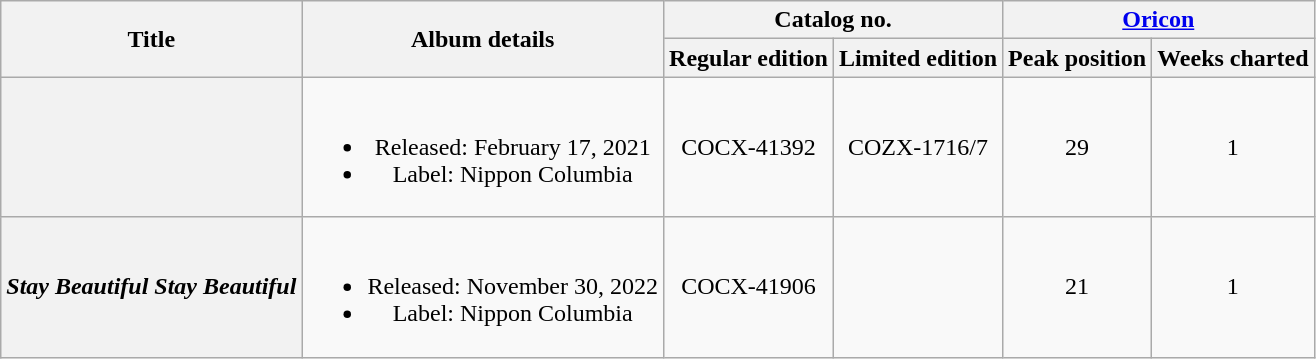<table class="wikitable plainrowheaders" style="text-align:center;" border="1">
<tr>
<th rowspan="2">Title</th>
<th rowspan="2">Album details</th>
<th colspan="2">Catalog no.</th>
<th colspan="2"><a href='#'>Oricon</a></th>
</tr>
<tr>
<th>Regular edition</th>
<th>Limited edition</th>
<th>Peak position</th>
<th>Weeks charted</th>
</tr>
<tr>
<th scope="row"></th>
<td><br><ul><li>Released: February 17, 2021</li><li>Label: Nippon Columbia</li></ul></td>
<td>COCX-41392</td>
<td>COZX-1716/7</td>
<td>29</td>
<td>1</td>
</tr>
<tr>
<th scope="row"><em>Stay Beautiful Stay Beautiful</em></th>
<td><br><ul><li>Released: November 30, 2022</li><li>Label: Nippon Columbia</li></ul></td>
<td>COCX-41906</td>
<td></td>
<td>21</td>
<td>1</td>
</tr>
</table>
